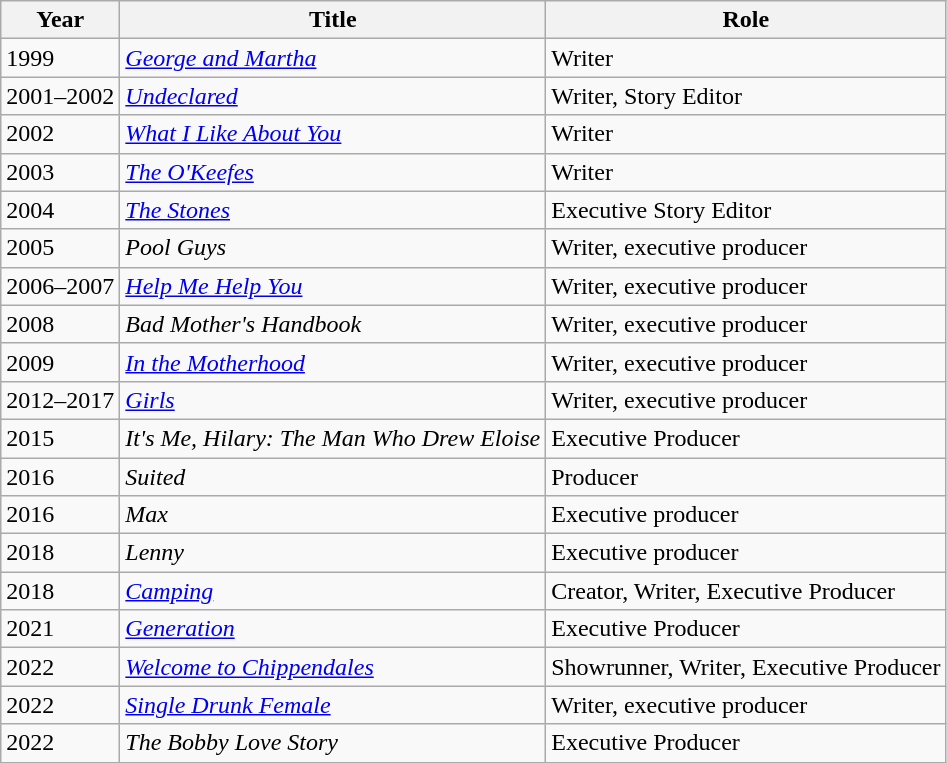<table class="wikitable">
<tr>
<th>Year</th>
<th>Title</th>
<th>Role</th>
</tr>
<tr>
<td>1999</td>
<td><em><a href='#'>George and Martha</a></em></td>
<td>Writer</td>
</tr>
<tr>
<td>2001–2002</td>
<td><em><a href='#'>Undeclared</a></em></td>
<td>Writer, Story Editor</td>
</tr>
<tr>
<td>2002</td>
<td><a href='#'><em>What I Like About You</em></a></td>
<td>Writer</td>
</tr>
<tr>
<td>2003</td>
<td><em><a href='#'>The O'Keefes</a></em></td>
<td>Writer</td>
</tr>
<tr>
<td>2004</td>
<td><a href='#'><em>The Stones</em></a></td>
<td>Executive Story Editor</td>
</tr>
<tr>
<td>2005</td>
<td><em>Pool Guys</em></td>
<td>Writer, executive producer</td>
</tr>
<tr>
<td>2006–2007</td>
<td><em><a href='#'>Help Me Help You</a></em></td>
<td>Writer, executive producer</td>
</tr>
<tr>
<td>2008</td>
<td><em>Bad Mother's Handbook</em></td>
<td>Writer, executive producer</td>
</tr>
<tr>
<td>2009</td>
<td><em><a href='#'>In the Motherhood</a></em></td>
<td>Writer, executive producer</td>
</tr>
<tr>
<td>2012–2017</td>
<td><em><a href='#'>Girls</a></em></td>
<td>Writer, executive producer</td>
</tr>
<tr>
<td>2015</td>
<td><em>It's Me, Hilary: The Man Who Drew Eloise</em></td>
<td>Executive Producer</td>
</tr>
<tr>
<td>2016</td>
<td><em>Suited</em></td>
<td>Producer</td>
</tr>
<tr>
<td>2016</td>
<td><em>Max</em></td>
<td>Executive producer</td>
</tr>
<tr>
<td>2018</td>
<td><em>Lenny</em></td>
<td>Executive producer</td>
</tr>
<tr>
<td>2018</td>
<td><em><a href='#'>Camping</a></em></td>
<td>Creator, Writer, Executive Producer</td>
</tr>
<tr>
<td>2021</td>
<td><em><a href='#'>Generation</a></em></td>
<td>Executive Producer</td>
</tr>
<tr>
<td>2022</td>
<td><em><a href='#'>Welcome to Chippendales</a></em></td>
<td>Showrunner, Writer, Executive Producer</td>
</tr>
<tr>
<td>2022</td>
<td><em><a href='#'>Single Drunk Female</a></em></td>
<td>Writer, executive producer</td>
</tr>
<tr>
<td>2022</td>
<td><em>The Bobby Love Story</em></td>
<td>Executive Producer</td>
</tr>
</table>
